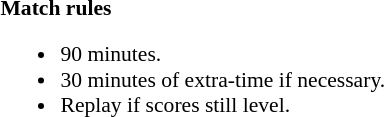<table width=100% style="font-size: 90%">
<tr>
<td width=50% valign=top><br><strong>Match rules</strong><ul><li>90 minutes.</li><li>30 minutes of extra-time if necessary.</li><li>Replay if scores still level.</li></ul></td>
</tr>
</table>
